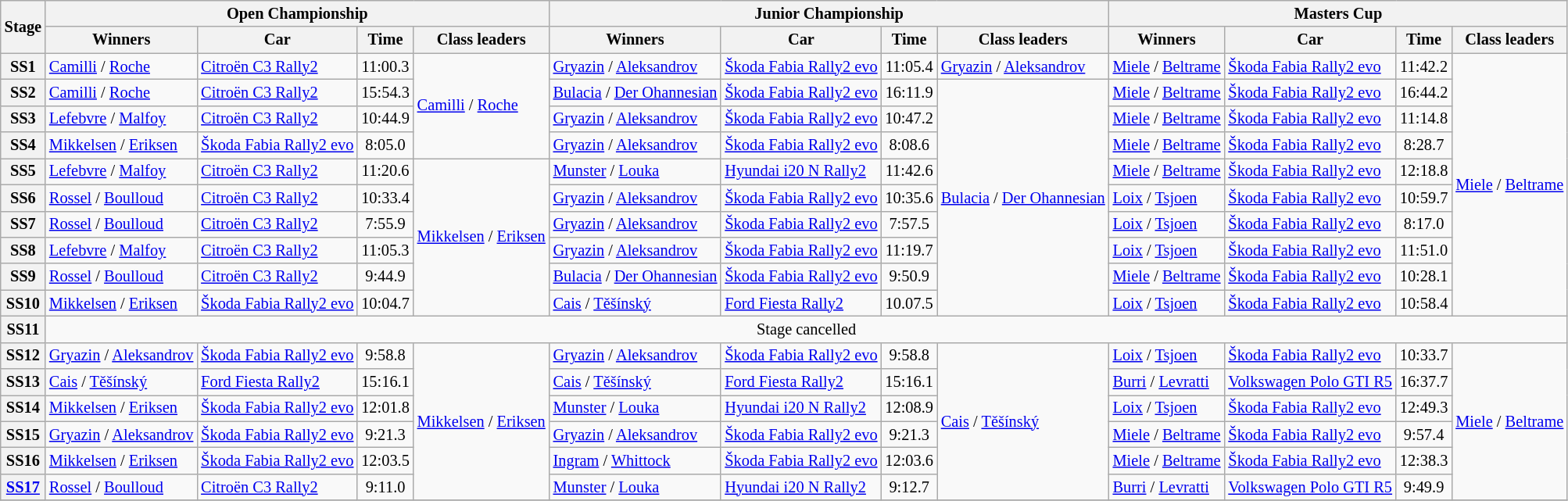<table class="wikitable" style="font-size:85%">
<tr>
<th rowspan="2">Stage</th>
<th colspan="4">Open Championship</th>
<th colspan="4">Junior Championship</th>
<th colspan="4">Masters Cup</th>
</tr>
<tr>
<th>Winners</th>
<th>Car</th>
<th>Time</th>
<th>Class leaders</th>
<th>Winners</th>
<th>Car</th>
<th>Time</th>
<th>Class leaders</th>
<th>Winners</th>
<th>Car</th>
<th>Time</th>
<th>Class leaders</th>
</tr>
<tr>
<th>SS1</th>
<td><a href='#'>Camilli</a> / <a href='#'>Roche</a></td>
<td><a href='#'>Citroën C3 Rally2</a></td>
<td align="center">11:00.3</td>
<td rowspan="4"><a href='#'>Camilli</a> / <a href='#'>Roche</a></td>
<td><a href='#'>Gryazin</a> / <a href='#'>Aleksandrov</a></td>
<td nowrap><a href='#'>Škoda Fabia Rally2 evo</a></td>
<td align="center">11:05.4</td>
<td><a href='#'>Gryazin</a> / <a href='#'>Aleksandrov</a></td>
<td nowrap><a href='#'>Miele</a> / <a href='#'>Beltrame</a></td>
<td><a href='#'>Škoda Fabia Rally2 evo</a></td>
<td align="center">11:42.2</td>
<td rowspan="10" nowrap><a href='#'>Miele</a> / <a href='#'>Beltrame</a></td>
</tr>
<tr>
<th>SS2</th>
<td><a href='#'>Camilli</a> / <a href='#'>Roche</a></td>
<td><a href='#'>Citroën C3 Rally2</a></td>
<td align="center">15:54.3</td>
<td nowrap><a href='#'>Bulacia</a> / <a href='#'>Der Ohannesian</a></td>
<td><a href='#'>Škoda Fabia Rally2 evo</a></td>
<td align="center">16:11.9</td>
<td rowspan="9" nowrap><a href='#'>Bulacia</a> / <a href='#'>Der Ohannesian</a></td>
<td><a href='#'>Miele</a> / <a href='#'>Beltrame</a></td>
<td><a href='#'>Škoda Fabia Rally2 evo</a></td>
<td align="center">16:44.2</td>
</tr>
<tr>
<th>SS3</th>
<td><a href='#'>Lefebvre</a> / <a href='#'>Malfoy</a></td>
<td><a href='#'>Citroën C3 Rally2</a></td>
<td align="center">10:44.9</td>
<td><a href='#'>Gryazin</a> / <a href='#'>Aleksandrov</a></td>
<td><a href='#'>Škoda Fabia Rally2 evo</a></td>
<td align="center">10:47.2</td>
<td><a href='#'>Miele</a> / <a href='#'>Beltrame</a></td>
<td><a href='#'>Škoda Fabia Rally2 evo</a></td>
<td align="center">11:14.8</td>
</tr>
<tr>
<th>SS4</th>
<td><a href='#'>Mikkelsen</a> / <a href='#'>Eriksen</a></td>
<td nowrap><a href='#'>Škoda Fabia Rally2 evo</a></td>
<td align="center">8:05.0</td>
<td><a href='#'>Gryazin</a> / <a href='#'>Aleksandrov</a></td>
<td><a href='#'>Škoda Fabia Rally2 evo</a></td>
<td align="center">8:08.6</td>
<td><a href='#'>Miele</a> / <a href='#'>Beltrame</a></td>
<td><a href='#'>Škoda Fabia Rally2 evo</a></td>
<td align="center">8:28.7</td>
</tr>
<tr>
<th>SS5</th>
<td><a href='#'>Lefebvre</a> / <a href='#'>Malfoy</a></td>
<td><a href='#'>Citroën C3 Rally2</a></td>
<td align="center">11:20.6</td>
<td rowspan="6" nowrap><a href='#'>Mikkelsen</a> / <a href='#'>Eriksen</a></td>
<td><a href='#'>Munster</a> / <a href='#'>Louka</a></td>
<td><a href='#'>Hyundai i20 N Rally2</a></td>
<td align="center">11:42.6</td>
<td><a href='#'>Miele</a> / <a href='#'>Beltrame</a></td>
<td><a href='#'>Škoda Fabia Rally2 evo</a></td>
<td align="center">12:18.8</td>
</tr>
<tr>
<th>SS6</th>
<td><a href='#'>Rossel</a> / <a href='#'>Boulloud</a></td>
<td><a href='#'>Citroën C3 Rally2</a></td>
<td align="center">10:33.4</td>
<td><a href='#'>Gryazin</a> / <a href='#'>Aleksandrov</a></td>
<td><a href='#'>Škoda Fabia Rally2 evo</a></td>
<td align="center">10:35.6</td>
<td><a href='#'>Loix</a> / <a href='#'>Tsjoen</a></td>
<td><a href='#'>Škoda Fabia Rally2 evo</a></td>
<td align="center">10:59.7</td>
</tr>
<tr>
<th>SS7</th>
<td><a href='#'>Rossel</a> / <a href='#'>Boulloud</a></td>
<td><a href='#'>Citroën C3 Rally2</a></td>
<td align="center">7:55.9</td>
<td><a href='#'>Gryazin</a> / <a href='#'>Aleksandrov</a></td>
<td><a href='#'>Škoda Fabia Rally2 evo</a></td>
<td align="center">7:57.5</td>
<td><a href='#'>Loix</a> / <a href='#'>Tsjoen</a></td>
<td><a href='#'>Škoda Fabia Rally2 evo</a></td>
<td align="center">8:17.0</td>
</tr>
<tr>
<th>SS8</th>
<td><a href='#'>Lefebvre</a> / <a href='#'>Malfoy</a></td>
<td><a href='#'>Citroën C3 Rally2</a></td>
<td align="center">11:05.3</td>
<td><a href='#'>Gryazin</a> / <a href='#'>Aleksandrov</a></td>
<td><a href='#'>Škoda Fabia Rally2 evo</a></td>
<td align="center">11:19.7</td>
<td><a href='#'>Loix</a> / <a href='#'>Tsjoen</a></td>
<td><a href='#'>Škoda Fabia Rally2 evo</a></td>
<td align="center">11:51.0</td>
</tr>
<tr>
<th>SS9</th>
<td><a href='#'>Rossel</a> / <a href='#'>Boulloud</a></td>
<td><a href='#'>Citroën C3 Rally2</a></td>
<td align="center">9:44.9</td>
<td><a href='#'>Bulacia</a> / <a href='#'>Der Ohannesian</a></td>
<td><a href='#'>Škoda Fabia Rally2 evo</a></td>
<td align="center">9:50.9</td>
<td><a href='#'>Miele</a> / <a href='#'>Beltrame</a></td>
<td><a href='#'>Škoda Fabia Rally2 evo</a></td>
<td align="center">10:28.1</td>
</tr>
<tr>
<th>SS10</th>
<td><a href='#'>Mikkelsen</a> / <a href='#'>Eriksen</a></td>
<td><a href='#'>Škoda Fabia Rally2 evo</a></td>
<td align="center">10:04.7</td>
<td><a href='#'>Cais</a> / <a href='#'>Těšínský</a></td>
<td><a href='#'>Ford Fiesta Rally2</a></td>
<td align="center">10.07.5</td>
<td><a href='#'>Loix</a> / <a href='#'>Tsjoen</a></td>
<td><a href='#'>Škoda Fabia Rally2 evo</a></td>
<td align="center">10:58.4</td>
</tr>
<tr>
<th>SS11</th>
<td colspan="12" align="center">Stage cancelled</td>
</tr>
<tr>
<th>SS12</th>
<td nowrap><a href='#'>Gryazin</a> / <a href='#'>Aleksandrov</a></td>
<td><a href='#'>Škoda Fabia Rally2 evo</a></td>
<td align="center">9:58.8</td>
<td rowspan="6"><a href='#'>Mikkelsen</a> / <a href='#'>Eriksen</a></td>
<td><a href='#'>Gryazin</a> / <a href='#'>Aleksandrov</a></td>
<td><a href='#'>Škoda Fabia Rally2 evo</a></td>
<td align="center">9:58.8</td>
<td rowspan="6"><a href='#'>Cais</a> / <a href='#'>Těšínský</a></td>
<td><a href='#'>Loix</a> / <a href='#'>Tsjoen</a></td>
<td><a href='#'>Škoda Fabia Rally2 evo</a></td>
<td align="center">10:33.7</td>
<td rowspan="6"><a href='#'>Miele</a> / <a href='#'>Beltrame</a></td>
</tr>
<tr>
<th>SS13</th>
<td><a href='#'>Cais</a> / <a href='#'>Těšínský</a></td>
<td><a href='#'>Ford Fiesta Rally2</a></td>
<td align="center">15:16.1</td>
<td><a href='#'>Cais</a> / <a href='#'>Těšínský</a></td>
<td><a href='#'>Ford Fiesta Rally2</a></td>
<td align="center">15:16.1</td>
<td><a href='#'>Burri</a> / <a href='#'>Levratti</a></td>
<td nowrap><a href='#'>Volkswagen Polo GTI R5</a></td>
<td align="center">16:37.7</td>
</tr>
<tr>
<th>SS14</th>
<td><a href='#'>Mikkelsen</a> / <a href='#'>Eriksen</a></td>
<td><a href='#'>Škoda Fabia Rally2 evo</a></td>
<td align="center">12:01.8</td>
<td><a href='#'>Munster</a> / <a href='#'>Louka</a></td>
<td><a href='#'>Hyundai i20 N Rally2</a></td>
<td align="center">12:08.9</td>
<td><a href='#'>Loix</a> / <a href='#'>Tsjoen</a></td>
<td><a href='#'>Škoda Fabia Rally2 evo</a></td>
<td align="center">12:49.3</td>
</tr>
<tr>
<th>SS15</th>
<td><a href='#'>Gryazin</a> / <a href='#'>Aleksandrov</a></td>
<td><a href='#'>Škoda Fabia Rally2 evo</a></td>
<td align="center">9:21.3</td>
<td><a href='#'>Gryazin</a> / <a href='#'>Aleksandrov</a></td>
<td><a href='#'>Škoda Fabia Rally2 evo</a></td>
<td align="center">9:21.3</td>
<td><a href='#'>Miele</a> / <a href='#'>Beltrame</a></td>
<td><a href='#'>Škoda Fabia Rally2 evo</a></td>
<td align="center">9:57.4</td>
</tr>
<tr>
<th>SS16</th>
<td><a href='#'>Mikkelsen</a> / <a href='#'>Eriksen</a></td>
<td><a href='#'>Škoda Fabia Rally2 evo</a></td>
<td align="center">12:03.5</td>
<td><a href='#'>Ingram</a> / <a href='#'>Whittock</a></td>
<td><a href='#'>Škoda Fabia Rally2 evo</a></td>
<td align="center">12:03.6</td>
<td><a href='#'>Miele</a> / <a href='#'>Beltrame</a></td>
<td><a href='#'>Škoda Fabia Rally2 evo</a></td>
<td align="center">12:38.3</td>
</tr>
<tr>
<th><a href='#'>SS17</a></th>
<td><a href='#'>Rossel</a> / <a href='#'>Boulloud</a></td>
<td><a href='#'>Citroën C3 Rally2</a></td>
<td align="center">9:11.0</td>
<td><a href='#'>Munster</a> / <a href='#'>Louka</a></td>
<td><a href='#'>Hyundai i20 N Rally2</a></td>
<td align="center">9:12.7</td>
<td><a href='#'>Burri</a> / <a href='#'>Levratti</a></td>
<td><a href='#'>Volkswagen Polo GTI R5</a></td>
<td align="center">9:49.9</td>
</tr>
<tr>
</tr>
</table>
